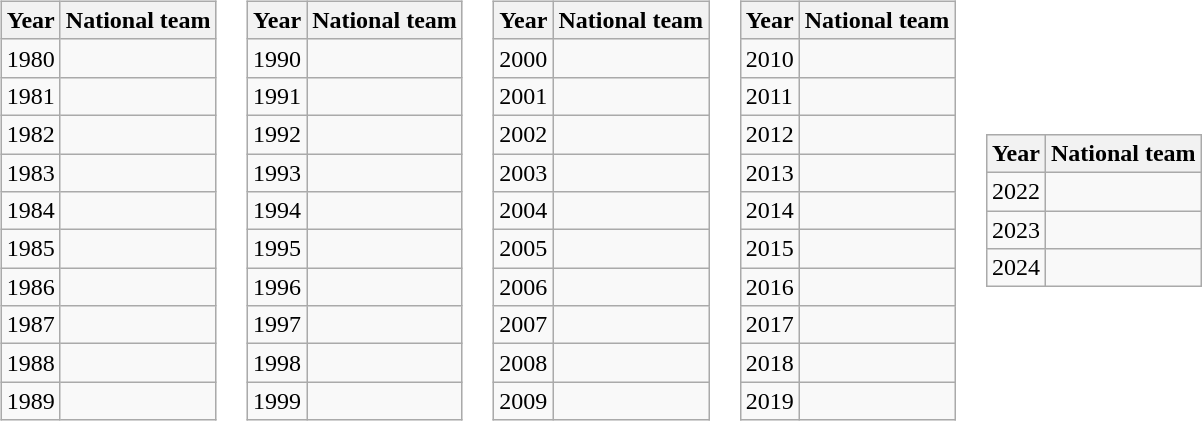<table style="margin:left">
<tr>
<td><br><table class="wikitable">
<tr>
<th>Year</th>
<th>National team</th>
</tr>
<tr>
<td>1980</td>
<td></td>
</tr>
<tr>
<td>1981</td>
<td></td>
</tr>
<tr>
<td>1982</td>
<td></td>
</tr>
<tr>
<td>1983</td>
<td></td>
</tr>
<tr>
<td>1984</td>
<td></td>
</tr>
<tr>
<td>1985</td>
<td></td>
</tr>
<tr>
<td>1986</td>
<td></td>
</tr>
<tr>
<td>1987</td>
<td></td>
</tr>
<tr>
<td>1988</td>
<td></td>
</tr>
<tr>
<td>1989</td>
<td></td>
</tr>
</table>
</td>
<td><br><table class="wikitable">
<tr>
<th>Year</th>
<th>National team</th>
</tr>
<tr>
<td>1990</td>
<td></td>
</tr>
<tr>
<td>1991</td>
<td></td>
</tr>
<tr>
<td>1992</td>
<td></td>
</tr>
<tr>
<td>1993</td>
<td></td>
</tr>
<tr>
<td>1994</td>
<td></td>
</tr>
<tr>
<td>1995</td>
<td></td>
</tr>
<tr>
<td>1996</td>
<td></td>
</tr>
<tr>
<td>1997</td>
<td></td>
</tr>
<tr>
<td>1998</td>
<td></td>
</tr>
<tr>
<td>1999</td>
<td></td>
</tr>
</table>
</td>
<td><br><table class="wikitable">
<tr>
<th>Year</th>
<th>National team</th>
</tr>
<tr>
<td>2000</td>
<td></td>
</tr>
<tr>
<td>2001</td>
<td></td>
</tr>
<tr>
<td>2002</td>
<td></td>
</tr>
<tr>
<td>2003</td>
<td></td>
</tr>
<tr>
<td>2004</td>
<td></td>
</tr>
<tr>
<td>2005</td>
<td></td>
</tr>
<tr>
<td>2006</td>
<td></td>
</tr>
<tr>
<td>2007</td>
<td></td>
</tr>
<tr>
<td>2008</td>
<td></td>
</tr>
<tr>
<td>2009</td>
<td></td>
</tr>
</table>
</td>
<td valign="top"><br><table class="wikitable">
<tr>
<th>Year</th>
<th>National team</th>
</tr>
<tr>
<td>2010</td>
<td></td>
</tr>
<tr>
<td>2011</td>
<td></td>
</tr>
<tr>
<td>2012</td>
<td></td>
</tr>
<tr>
<td>2013</td>
<td></td>
</tr>
<tr>
<td>2014</td>
<td></td>
</tr>
<tr>
<td>2015</td>
<td></td>
</tr>
<tr>
<td>2016</td>
<td></td>
</tr>
<tr>
<td>2017</td>
<td></td>
</tr>
<tr>
<td>2018</td>
<td></td>
</tr>
<tr>
<td>2019</td>
<td></td>
</tr>
</table>
</td>
<td><br><table class="wikitable">
<tr>
<th>Year</th>
<th>National team</th>
</tr>
<tr>
<td>2022</td>
<td></td>
</tr>
<tr>
<td>2023</td>
<td></td>
</tr>
<tr>
<td>2024</td>
<td></td>
</tr>
</table>
</td>
</tr>
</table>
